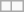<table class="wikitable">
<tr>
<td></td>
<td></td>
</tr>
</table>
